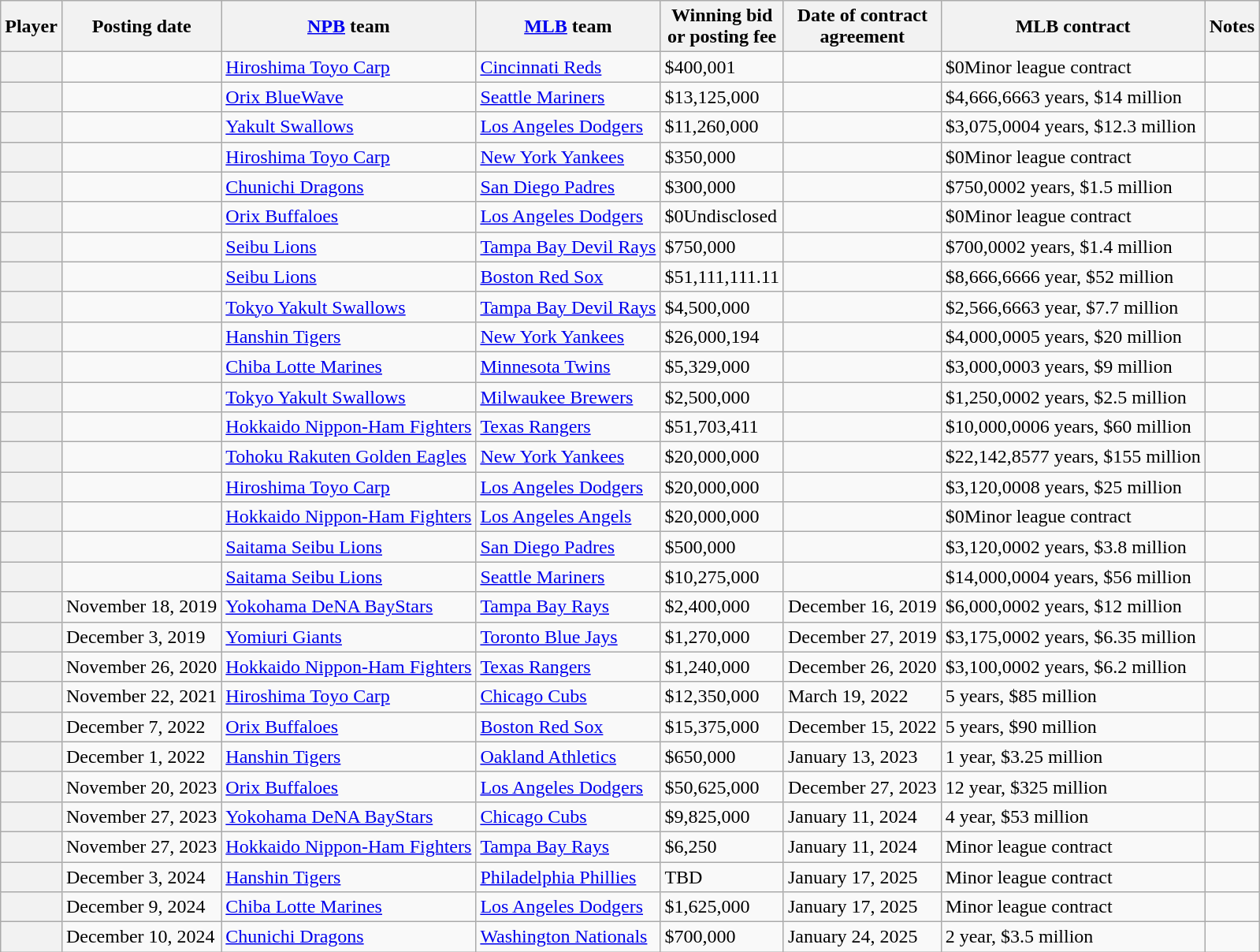<table class="wikitable sortable plainrowheaders">
<tr>
<th scope="col">Player</th>
<th scope="col">Posting date</th>
<th scope="col"><a href='#'>NPB</a> team</th>
<th scope="col"><a href='#'>MLB</a> team</th>
<th scope="col">Winning bid<br>or posting fee</th>
<th scope="col">Date of contract<br>agreement</th>
<th scope="col">MLB contract</th>
<th scope="col" class="unsortable">Notes</th>
</tr>
<tr>
<th scope="row"></th>
<td></td>
<td><a href='#'>Hiroshima Toyo Carp</a></td>
<td><a href='#'>Cincinnati Reds</a></td>
<td>$400,001</td>
<td></td>
<td><span>$0</span>Minor league contract</td>
<td></td>
</tr>
<tr>
<th scope="row"></th>
<td></td>
<td><a href='#'>Orix BlueWave</a></td>
<td><a href='#'>Seattle Mariners</a></td>
<td>$13,125,000</td>
<td></td>
<td><span>$4,666,666</span>3 years, $14 million</td>
<td></td>
</tr>
<tr>
<th scope="row"></th>
<td></td>
<td><a href='#'>Yakult Swallows</a></td>
<td><a href='#'>Los Angeles Dodgers</a></td>
<td>$11,260,000</td>
<td></td>
<td><span>$3,075,000</span>4 years, $12.3 million</td>
<td></td>
</tr>
<tr>
<th scope="row"></th>
<td></td>
<td><a href='#'>Hiroshima Toyo Carp</a></td>
<td><a href='#'>New York Yankees</a></td>
<td>$350,000</td>
<td></td>
<td><span>$0</span>Minor league contract</td>
<td></td>
</tr>
<tr>
<th scope="row"></th>
<td></td>
<td><a href='#'>Chunichi Dragons</a></td>
<td><a href='#'>San Diego Padres</a></td>
<td>$300,000</td>
<td></td>
<td><span>$750,000</span>2 years, $1.5 million</td>
<td></td>
</tr>
<tr>
<th scope="row"></th>
<td></td>
<td><a href='#'>Orix Buffaloes</a></td>
<td><a href='#'>Los Angeles Dodgers</a></td>
<td><span>$0</span>Undisclosed</td>
<td></td>
<td><span>$0</span>Minor league contract</td>
<td></td>
</tr>
<tr>
<th scope="row"></th>
<td></td>
<td><a href='#'>Seibu Lions</a></td>
<td><a href='#'>Tampa Bay Devil Rays</a></td>
<td>$750,000</td>
<td></td>
<td><span>$700,000</span>2 years, $1.4 million</td>
<td></td>
</tr>
<tr>
<th scope="row"></th>
<td></td>
<td><a href='#'>Seibu Lions</a></td>
<td><a href='#'>Boston Red Sox</a></td>
<td>$51,111,111.11</td>
<td></td>
<td><span>$8,666,666</span>6 year, $52 million</td>
<td></td>
</tr>
<tr>
<th scope="row"></th>
<td></td>
<td><a href='#'>Tokyo Yakult Swallows</a></td>
<td><a href='#'>Tampa Bay Devil Rays</a></td>
<td>$4,500,000</td>
<td></td>
<td><span>$2,566,666</span>3 year, $7.7 million</td>
<td></td>
</tr>
<tr>
<th scope="row"></th>
<td></td>
<td><a href='#'>Hanshin Tigers</a></td>
<td><a href='#'>New York Yankees</a></td>
<td>$26,000,194</td>
<td></td>
<td><span>$4,000,000</span>5 years, $20 million</td>
<td></td>
</tr>
<tr>
<th scope="row"></th>
<td></td>
<td><a href='#'>Chiba Lotte Marines</a></td>
<td><a href='#'>Minnesota Twins</a></td>
<td>$5,329,000</td>
<td></td>
<td><span>$3,000,000</span>3 years, $9 million</td>
<td></td>
</tr>
<tr>
<th scope="row"></th>
<td></td>
<td><a href='#'>Tokyo Yakult Swallows</a></td>
<td><a href='#'>Milwaukee Brewers</a></td>
<td>$2,500,000</td>
<td></td>
<td><span>$1,250,000</span>2 years, $2.5 million</td>
<td></td>
</tr>
<tr>
<th scope="row"></th>
<td></td>
<td><a href='#'>Hokkaido Nippon-Ham Fighters</a></td>
<td><a href='#'>Texas Rangers</a></td>
<td>$51,703,411</td>
<td></td>
<td><span>$10,000,000</span>6 years, $60 million</td>
<td></td>
</tr>
<tr>
<th scope="row"></th>
<td></td>
<td><a href='#'>Tohoku Rakuten Golden Eagles</a></td>
<td><a href='#'>New York Yankees</a></td>
<td>$20,000,000</td>
<td></td>
<td><span>$22,142,857</span>7 years, $155 million</td>
<td></td>
</tr>
<tr>
<th scope="row"></th>
<td></td>
<td><a href='#'>Hiroshima Toyo Carp</a></td>
<td><a href='#'>Los Angeles Dodgers</a></td>
<td>$20,000,000</td>
<td></td>
<td><span>$3,120,000</span>8 years, $25 million</td>
<td></td>
</tr>
<tr>
<th scope="row"></th>
<td></td>
<td><a href='#'>Hokkaido Nippon-Ham Fighters</a></td>
<td><a href='#'>Los Angeles Angels</a></td>
<td>$20,000,000</td>
<td></td>
<td><span>$0</span>Minor league contract</td>
<td></td>
</tr>
<tr>
<th scope="row"></th>
<td></td>
<td><a href='#'>Saitama Seibu Lions</a></td>
<td><a href='#'>San Diego Padres</a></td>
<td>$500,000</td>
<td></td>
<td><span>$3,120,000</span>2 years, $3.8 million</td>
<td></td>
</tr>
<tr>
<th scope="row"></th>
<td></td>
<td><a href='#'>Saitama Seibu Lions</a></td>
<td><a href='#'>Seattle Mariners</a></td>
<td>$10,275,000</td>
<td></td>
<td><span>$14,000,000</span>4 years, $56 million</td>
<td></td>
</tr>
<tr>
<th scope="row"></th>
<td>November 18, 2019</td>
<td><a href='#'>Yokohama DeNA BayStars</a></td>
<td><a href='#'>Tampa Bay Rays</a></td>
<td>$2,400,000</td>
<td>December 16, 2019</td>
<td><span>$6,000,000</span>2 years, $12 million</td>
<td></td>
</tr>
<tr>
<th scope="row"></th>
<td>December 3, 2019</td>
<td><a href='#'>Yomiuri Giants</a></td>
<td><a href='#'>Toronto Blue Jays</a></td>
<td>$1,270,000</td>
<td>December 27, 2019</td>
<td><span>$3,175,000</span>2 years, $6.35 million</td>
<td></td>
</tr>
<tr>
<th scope="row"></th>
<td>November 26, 2020</td>
<td><a href='#'>Hokkaido Nippon-Ham Fighters</a></td>
<td><a href='#'>Texas Rangers</a></td>
<td>$1,240,000</td>
<td>December 26, 2020</td>
<td><span>$3,100,000</span>2 years, $6.2 million</td>
<td></td>
</tr>
<tr>
<th scope="row"></th>
<td>November 22, 2021</td>
<td><a href='#'>Hiroshima Toyo Carp</a></td>
<td><a href='#'>Chicago Cubs</a></td>
<td>$12,350,000</td>
<td>March 19, 2022</td>
<td>5 years, $85 million</td>
<td></td>
</tr>
<tr>
<th scope="row"></th>
<td>December 7, 2022</td>
<td><a href='#'>Orix Buffaloes</a></td>
<td><a href='#'>Boston Red Sox</a></td>
<td>$15,375,000</td>
<td>December 15, 2022</td>
<td>5 years, $90 million</td>
<td></td>
</tr>
<tr>
<th scope="row"></th>
<td>December 1, 2022</td>
<td><a href='#'>Hanshin Tigers</a></td>
<td><a href='#'>Oakland Athletics</a></td>
<td>$650,000</td>
<td>January 13, 2023</td>
<td>1 year, $3.25 million</td>
<td></td>
</tr>
<tr>
<th scope="row"></th>
<td>November 20, 2023</td>
<td><a href='#'>Orix Buffaloes</a></td>
<td><a href='#'>Los Angeles Dodgers</a></td>
<td>$50,625,000</td>
<td>December 27, 2023</td>
<td>12 year, $325 million</td>
<td></td>
</tr>
<tr>
<th scope="row"></th>
<td>November 27, 2023</td>
<td><a href='#'>Yokohama DeNA BayStars</a></td>
<td><a href='#'>Chicago Cubs</a></td>
<td>$9,825,000</td>
<td>January 11, 2024</td>
<td>4 year, $53 million</td>
<td></td>
</tr>
<tr>
<th scope="row"></th>
<td>November 27, 2023</td>
<td><a href='#'>Hokkaido Nippon-Ham Fighters</a></td>
<td><a href='#'>Tampa Bay Rays</a></td>
<td>$6,250</td>
<td>January 11, 2024</td>
<td>Minor league contract</td>
<td></td>
</tr>
<tr>
<th scope="row"></th>
<td>December 3, 2024</td>
<td><a href='#'>Hanshin Tigers</a></td>
<td><a href='#'>Philadelphia Phillies</a></td>
<td>TBD</td>
<td>January 17, 2025</td>
<td>Minor league contract</td>
<td></td>
</tr>
<tr>
<th scope="row"></th>
<td>December 9, 2024</td>
<td><a href='#'>Chiba Lotte Marines</a></td>
<td><a href='#'>Los Angeles Dodgers</a></td>
<td>$1,625,000</td>
<td>January 17, 2025</td>
<td>Minor league contract</td>
<td></td>
</tr>
<tr>
<th scope="row"></th>
<td>December 10, 2024</td>
<td><a href='#'>Chunichi Dragons</a></td>
<td><a href='#'>Washington Nationals</a></td>
<td>$700,000</td>
<td>January 24, 2025</td>
<td>2 year, $3.5 million</td>
<td></td>
</tr>
</table>
